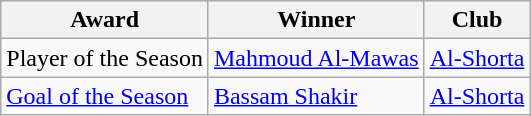<table class="wikitable">
<tr>
<th>Award</th>
<th>Winner</th>
<th>Club</th>
</tr>
<tr>
<td>Player of the Season</td>
<td> <a href='#'>Mahmoud Al-Mawas</a></td>
<td><a href='#'>Al-Shorta</a></td>
</tr>
<tr>
<td><a href='#'>Goal of the Season</a></td>
<td> <a href='#'>Bassam Shakir</a></td>
<td><a href='#'>Al-Shorta</a></td>
</tr>
</table>
